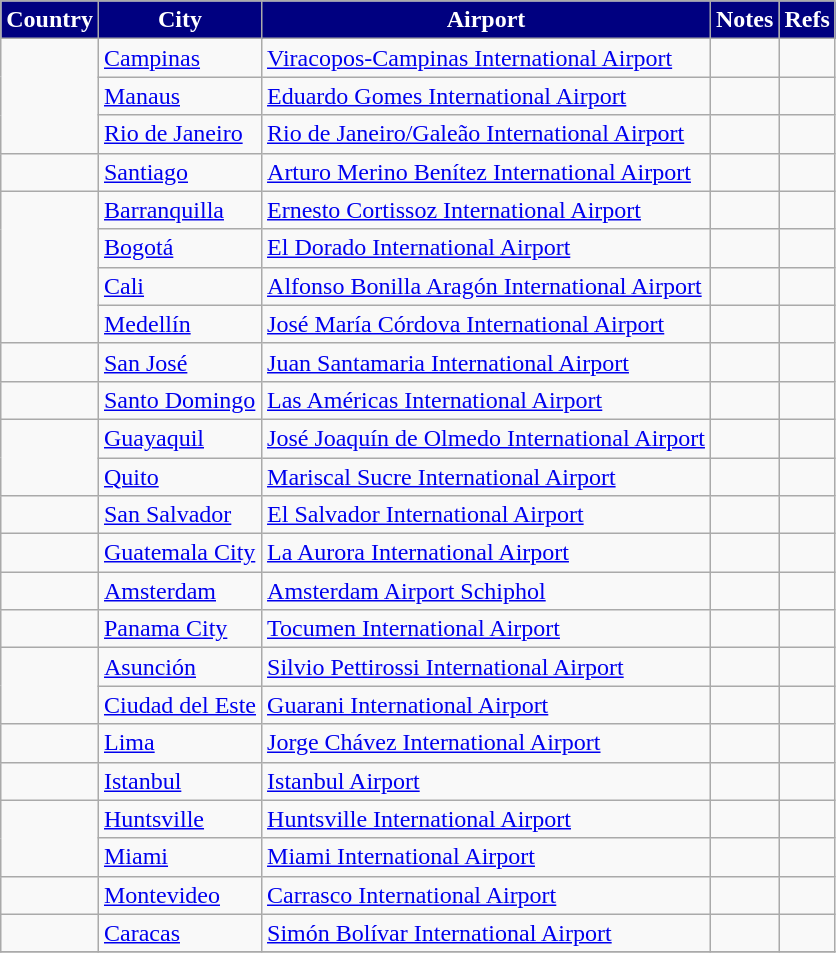<table class="sortable wikitable">
<tr>
<th style="background:navy; color:white;">Country</th>
<th style="background:navy; color:white;">City</th>
<th style="background:navy; color:white;">Airport</th>
<th style="background:navy; color:white;">Notes</th>
<th style="background:navy; color:white;">Refs</th>
</tr>
<tr>
<td rowspan=3></td>
<td><a href='#'>Campinas</a></td>
<td><a href='#'>Viracopos-Campinas International Airport</a></td>
<td align=center></td>
<td></td>
</tr>
<tr>
<td><a href='#'>Manaus</a></td>
<td><a href='#'>Eduardo Gomes International Airport</a></td>
<td align=center></td>
<td></td>
</tr>
<tr>
<td><a href='#'>Rio de Janeiro</a></td>
<td><a href='#'>Rio de Janeiro/Galeão International Airport</a></td>
<td align=center></td>
<td></td>
</tr>
<tr>
<td></td>
<td><a href='#'>Santiago</a></td>
<td><a href='#'>Arturo Merino Benítez International Airport</a></td>
<td align=center></td>
<td></td>
</tr>
<tr>
<td rowspan=4></td>
<td><a href='#'>Barranquilla</a></td>
<td><a href='#'>Ernesto Cortissoz International Airport</a></td>
<td align=center></td>
<td></td>
</tr>
<tr>
<td><a href='#'>Bogotá</a></td>
<td><a href='#'>El Dorado International Airport</a></td>
<td></td>
<td></td>
</tr>
<tr>
<td><a href='#'>Cali</a></td>
<td><a href='#'>Alfonso Bonilla Aragón International Airport</a></td>
<td align=center></td>
<td></td>
</tr>
<tr>
<td><a href='#'>Medellín</a></td>
<td><a href='#'>José María Córdova International Airport</a></td>
<td></td>
<td></td>
</tr>
<tr>
<td></td>
<td><a href='#'>San José</a></td>
<td><a href='#'>Juan Santamaria International Airport</a></td>
<td align=center></td>
<td align=center></td>
</tr>
<tr>
<td></td>
<td><a href='#'>Santo Domingo</a></td>
<td><a href='#'>Las Américas International Airport</a></td>
<td align=center></td>
<td></td>
</tr>
<tr>
<td rowspan=2></td>
<td><a href='#'>Guayaquil</a></td>
<td><a href='#'>José Joaquín de Olmedo International Airport</a></td>
<td align=center></td>
<td></td>
</tr>
<tr>
<td><a href='#'>Quito</a></td>
<td><a href='#'>Mariscal Sucre International Airport</a></td>
<td align=center></td>
<td></td>
</tr>
<tr>
<td></td>
<td><a href='#'>San Salvador</a></td>
<td><a href='#'>El Salvador International Airport</a></td>
<td align=center></td>
<td></td>
</tr>
<tr>
<td></td>
<td><a href='#'>Guatemala City</a></td>
<td><a href='#'>La Aurora International Airport</a></td>
<td align=center></td>
<td></td>
</tr>
<tr>
<td></td>
<td><a href='#'>Amsterdam</a></td>
<td><a href='#'>Amsterdam Airport Schiphol</a></td>
<td align=center></td>
<td></td>
</tr>
<tr>
<td></td>
<td><a href='#'>Panama City</a></td>
<td><a href='#'>Tocumen International Airport</a></td>
<td align=center></td>
<td></td>
</tr>
<tr>
<td rowspan=2></td>
<td><a href='#'>Asunción</a></td>
<td><a href='#'>Silvio Pettirossi International Airport</a></td>
<td align=center></td>
<td></td>
</tr>
<tr>
<td><a href='#'>Ciudad del Este</a></td>
<td><a href='#'>Guarani International Airport</a></td>
<td align=center></td>
<td></td>
</tr>
<tr>
<td></td>
<td><a href='#'>Lima</a></td>
<td><a href='#'>Jorge Chávez International Airport</a></td>
<td align=center></td>
<td></td>
</tr>
<tr>
<td></td>
<td><a href='#'>Istanbul</a></td>
<td><a href='#'>Istanbul Airport</a></td>
<td align=center></td>
<td></td>
</tr>
<tr>
<td rowspan=2></td>
<td><a href='#'>Huntsville</a></td>
<td><a href='#'>Huntsville International Airport</a></td>
<td align=center></td>
<td></td>
</tr>
<tr>
<td><a href='#'>Miami</a></td>
<td><a href='#'>Miami International Airport</a></td>
<td></td>
<td></td>
</tr>
<tr>
<td></td>
<td><a href='#'>Montevideo</a></td>
<td><a href='#'>Carrasco International Airport</a></td>
<td align=center></td>
<td></td>
</tr>
<tr>
<td></td>
<td><a href='#'>Caracas</a></td>
<td><a href='#'>Simón Bolívar International Airport</a></td>
<td></td>
<td></td>
</tr>
<tr>
</tr>
</table>
